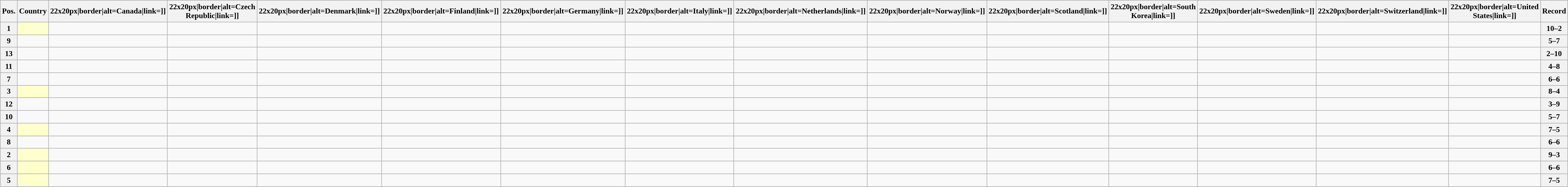<table class="wikitable sortable nowrap" style="text-align:center; font-size:0.9em;">
<tr>
<th>Pos.</th>
<th>Country</th>
<th [[Image:>22x20px|border|alt=Canada|link=]]</th>
<th [[Image:>22x20px|border|alt=Czech Republic|link=]]</th>
<th [[Image:>22x20px|border|alt=Denmark|link=]]</th>
<th [[Image:>22x20px|border|alt=Finland|link=]]</th>
<th [[Image:>22x20px|border|alt=Germany|link=]]</th>
<th [[Image:>22x20px|border|alt=Italy|link=]]</th>
<th [[Image:>22x20px|border|alt=Netherlands|link=]]</th>
<th [[Image:>22x20px|border|alt=Norway|link=]]</th>
<th [[Image:>22x20px|border|alt=Scotland|link=]]</th>
<th [[Image:>22x20px|border|alt=South Korea|link=]]</th>
<th [[Image:>22x20px|border|alt=Sweden|link=]]</th>
<th [[Image:>22x20px|border|alt=Switzerland|link=]]</th>
<th [[Image:>22x20px|border|alt=United States|link=]]</th>
<th>Record</th>
</tr>
<tr>
<th>1</th>
<td style="text-align:left; background:#ffffcc;"></td>
<td></td>
<td></td>
<td></td>
<td></td>
<td></td>
<td></td>
<td></td>
<td></td>
<td></td>
<td></td>
<td></td>
<td></td>
<td></td>
<th>10–2</th>
</tr>
<tr>
<th>9</th>
<td style="text-align:left;"></td>
<td></td>
<td></td>
<td></td>
<td></td>
<td></td>
<td></td>
<td></td>
<td></td>
<td></td>
<td></td>
<td></td>
<td></td>
<td></td>
<th>5–7</th>
</tr>
<tr>
<th>13</th>
<td style="text-align:left;"></td>
<td></td>
<td></td>
<td></td>
<td></td>
<td></td>
<td></td>
<td></td>
<td></td>
<td></td>
<td></td>
<td></td>
<td></td>
<td></td>
<th>2–10</th>
</tr>
<tr>
<th>11</th>
<td style="text-align:left;"></td>
<td></td>
<td></td>
<td></td>
<td></td>
<td></td>
<td></td>
<td></td>
<td></td>
<td></td>
<td></td>
<td></td>
<td></td>
<td></td>
<th>4–8</th>
</tr>
<tr>
<th>7</th>
<td style="text-align:left;"></td>
<td></td>
<td></td>
<td></td>
<td></td>
<td></td>
<td></td>
<td></td>
<td></td>
<td></td>
<td></td>
<td></td>
<td></td>
<td></td>
<th>6–6</th>
</tr>
<tr>
<th>3</th>
<td style="text-align:left; background:#ffffcc;"></td>
<td></td>
<td></td>
<td></td>
<td></td>
<td></td>
<td></td>
<td></td>
<td></td>
<td></td>
<td></td>
<td></td>
<td></td>
<td></td>
<th>8–4</th>
</tr>
<tr>
<th>12</th>
<td style="text-align:left;"></td>
<td></td>
<td></td>
<td></td>
<td></td>
<td></td>
<td></td>
<td></td>
<td></td>
<td></td>
<td></td>
<td></td>
<td></td>
<td></td>
<th>3–9</th>
</tr>
<tr>
<th>10</th>
<td style="text-align:left;"></td>
<td></td>
<td></td>
<td></td>
<td></td>
<td></td>
<td></td>
<td></td>
<td></td>
<td></td>
<td></td>
<td></td>
<td></td>
<td></td>
<th>5–7</th>
</tr>
<tr>
<th>4</th>
<td style="text-align:left; background:#ffffcc;"></td>
<td></td>
<td></td>
<td></td>
<td></td>
<td></td>
<td></td>
<td></td>
<td></td>
<td></td>
<td></td>
<td></td>
<td></td>
<td></td>
<th>7–5</th>
</tr>
<tr>
<th>8</th>
<td style="text-align:left;"></td>
<td></td>
<td></td>
<td></td>
<td></td>
<td></td>
<td></td>
<td></td>
<td></td>
<td></td>
<td></td>
<td></td>
<td></td>
<td></td>
<th>6–6</th>
</tr>
<tr>
<th>2</th>
<td style="text-align:left; background:#ffffcc;"></td>
<td></td>
<td></td>
<td></td>
<td></td>
<td></td>
<td></td>
<td></td>
<td></td>
<td></td>
<td></td>
<td></td>
<td></td>
<td></td>
<th>9–3</th>
</tr>
<tr>
<th>6</th>
<td style="text-align:left; background:#ffffcc;"></td>
<td></td>
<td></td>
<td></td>
<td></td>
<td></td>
<td></td>
<td></td>
<td></td>
<td></td>
<td></td>
<td></td>
<td></td>
<td></td>
<th>6–6</th>
</tr>
<tr>
<th>5</th>
<td style="text-align:left; background:#ffffcc;"></td>
<td></td>
<td></td>
<td></td>
<td></td>
<td></td>
<td></td>
<td></td>
<td></td>
<td></td>
<td></td>
<td></td>
<td></td>
<td></td>
<th>7–5</th>
</tr>
</table>
